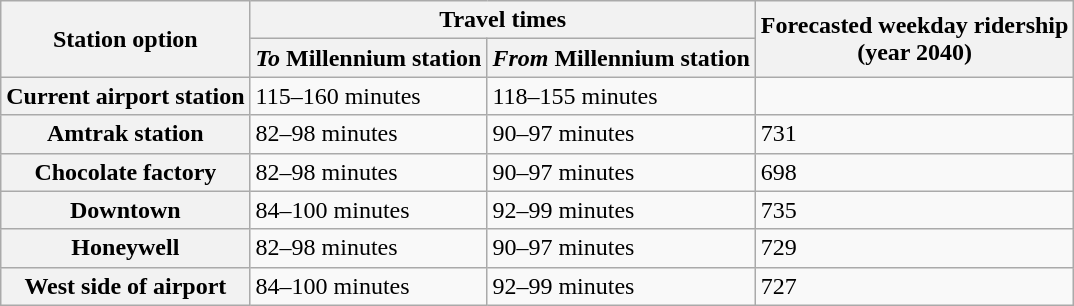<table class="wikitable mw-collapsible mw-collapsed">
<tr>
<th rowspan=2>Station option</th>
<th colspan=2>Travel times</th>
<th rowspan=2>Forecasted weekday ridership<br>(year 2040)</th>
</tr>
<tr>
<th><em>To</em> Millennium station</th>
<th><em>From</em> Millennium station</th>
</tr>
<tr>
<th>Current airport station</th>
<td>115–160 minutes</td>
<td>118–155 minutes</td>
<td></td>
</tr>
<tr>
<th>Amtrak station</th>
<td>82–98 minutes</td>
<td>90–97 minutes</td>
<td>731</td>
</tr>
<tr>
<th>Chocolate factory</th>
<td>82–98 minutes</td>
<td>90–97 minutes</td>
<td>698</td>
</tr>
<tr>
<th>Downtown</th>
<td>84–100 minutes</td>
<td>92–99 minutes</td>
<td>735</td>
</tr>
<tr>
<th>Honeywell</th>
<td>82–98 minutes</td>
<td>90–97 minutes</td>
<td>729</td>
</tr>
<tr>
<th>West side of airport</th>
<td>84–100 minutes</td>
<td>92–99 minutes</td>
<td>727</td>
</tr>
</table>
